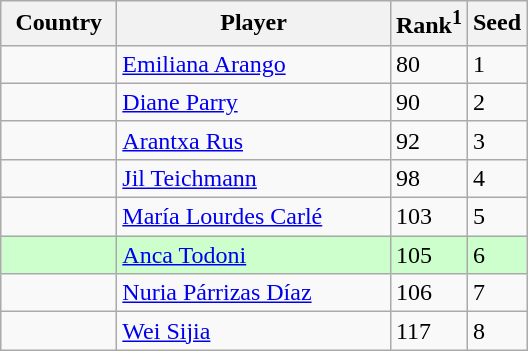<table class="sortable wikitable">
<tr>
<th width="70">Country</th>
<th width="175">Player</th>
<th>Rank<sup>1</sup></th>
<th>Seed</th>
</tr>
<tr>
<td></td>
<td><a href='#'>Emiliana Arango</a></td>
<td>80</td>
<td>1</td>
</tr>
<tr>
<td></td>
<td><a href='#'>Diane Parry</a></td>
<td>90</td>
<td>2</td>
</tr>
<tr>
<td></td>
<td><a href='#'>Arantxa Rus</a></td>
<td>92</td>
<td>3</td>
</tr>
<tr>
<td></td>
<td><a href='#'>Jil Teichmann</a></td>
<td>98</td>
<td>4</td>
</tr>
<tr>
<td></td>
<td><a href='#'>María Lourdes Carlé</a></td>
<td>103</td>
<td>5</td>
</tr>
<tr style="background:#cfc;">
<td></td>
<td><a href='#'>Anca Todoni</a></td>
<td>105</td>
<td>6</td>
</tr>
<tr>
<td></td>
<td><a href='#'>Nuria Párrizas Díaz</a></td>
<td>106</td>
<td>7</td>
</tr>
<tr>
<td></td>
<td><a href='#'>Wei Sijia</a></td>
<td>117</td>
<td>8</td>
</tr>
</table>
